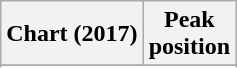<table class="wikitable sortable plainrowheaders" style="text-align:center">
<tr>
<th scope="col">Chart (2017)</th>
<th scope="col">Peak<br> position</th>
</tr>
<tr>
</tr>
<tr>
</tr>
<tr>
</tr>
<tr>
</tr>
<tr>
</tr>
<tr>
</tr>
</table>
